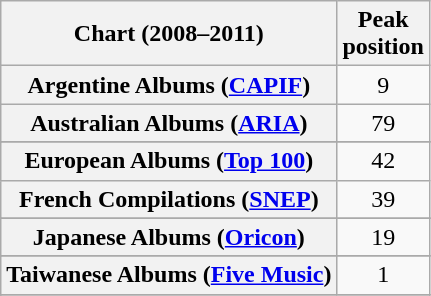<table class="wikitable sortable plainrowheaders" style="text-align:center">
<tr>
<th scope="col">Chart (2008–2011)</th>
<th scope="col">Peak<br>position</th>
</tr>
<tr>
<th scope="row">Argentine Albums (<a href='#'>CAPIF</a>)</th>
<td>9</td>
</tr>
<tr>
<th scope="row">Australian Albums (<a href='#'>ARIA</a>)</th>
<td>79</td>
</tr>
<tr>
</tr>
<tr>
</tr>
<tr>
<th scope="row">European Albums (<a href='#'>Top 100</a>)</th>
<td>42</td>
</tr>
<tr>
<th scope="row">French Compilations (<a href='#'>SNEP</a>)</th>
<td>39</td>
</tr>
<tr>
</tr>
<tr>
</tr>
<tr>
<th scope="row">Japanese Albums (<a href='#'>Oricon</a>)</th>
<td>19</td>
</tr>
<tr>
</tr>
<tr>
</tr>
<tr>
</tr>
<tr>
</tr>
<tr>
<th scope="row">Taiwanese Albums (<a href='#'>Five Music</a>)</th>
<td>1</td>
</tr>
<tr>
</tr>
<tr>
</tr>
<tr>
</tr>
<tr>
</tr>
</table>
